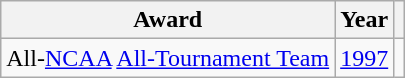<table class="wikitable">
<tr>
<th>Award</th>
<th>Year</th>
<th></th>
</tr>
<tr>
<td>All-<a href='#'>NCAA</a> <a href='#'>All-Tournament Team</a></td>
<td><a href='#'>1997</a></td>
<td></td>
</tr>
</table>
